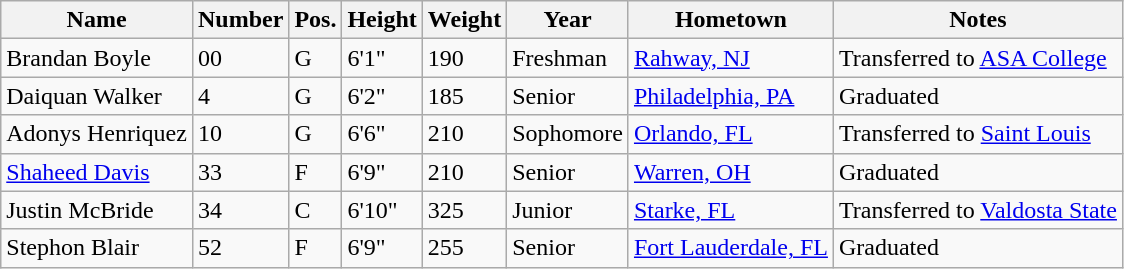<table class="wikitable sortable" border="1">
<tr>
<th>Name</th>
<th>Number</th>
<th>Pos.</th>
<th>Height</th>
<th>Weight</th>
<th>Year</th>
<th>Hometown</th>
<th class="unsortable">Notes</th>
</tr>
<tr>
<td>Brandan Boyle</td>
<td>00</td>
<td>G</td>
<td>6'1"</td>
<td>190</td>
<td>Freshman</td>
<td><a href='#'>Rahway, NJ</a></td>
<td>Transferred to <a href='#'>ASA College</a></td>
</tr>
<tr>
<td>Daiquan Walker</td>
<td>4</td>
<td>G</td>
<td>6'2"</td>
<td>185</td>
<td>Senior</td>
<td><a href='#'>Philadelphia, PA</a></td>
<td>Graduated</td>
</tr>
<tr>
<td>Adonys Henriquez</td>
<td>10</td>
<td>G</td>
<td>6'6"</td>
<td>210</td>
<td>Sophomore</td>
<td><a href='#'>Orlando, FL</a></td>
<td>Transferred to <a href='#'>Saint Louis</a></td>
</tr>
<tr>
<td><a href='#'>Shaheed Davis</a></td>
<td>33</td>
<td>F</td>
<td>6'9"</td>
<td>210</td>
<td>Senior</td>
<td><a href='#'>Warren, OH</a></td>
<td>Graduated</td>
</tr>
<tr>
<td>Justin McBride</td>
<td>34</td>
<td>C</td>
<td>6'10"</td>
<td>325</td>
<td>Junior</td>
<td><a href='#'>Starke, FL</a></td>
<td>Transferred to <a href='#'>Valdosta State</a></td>
</tr>
<tr>
<td>Stephon Blair</td>
<td>52</td>
<td>F</td>
<td>6'9"</td>
<td>255</td>
<td>Senior</td>
<td><a href='#'>Fort Lauderdale, FL</a></td>
<td>Graduated</td>
</tr>
</table>
